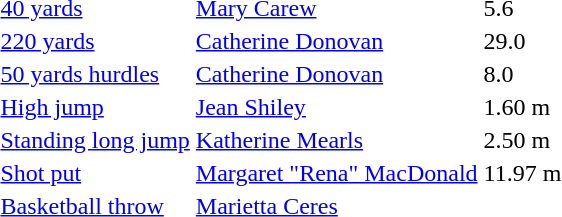<table>
<tr>
<td><a href='#'>40 yards</a></td>
<td><a href='#'>Mary Carew</a></td>
<td>5.6</td>
<td></td>
<td></td>
<td></td>
<td></td>
</tr>
<tr>
<td><a href='#'>220 yards</a></td>
<td><a href='#'>Catherine Donovan</a></td>
<td>29.0</td>
<td></td>
<td></td>
<td></td>
<td></td>
</tr>
<tr>
<td><a href='#'>50 yards hurdles</a></td>
<td><a href='#'>Catherine Donovan</a></td>
<td>8.0</td>
<td></td>
<td></td>
<td></td>
<td></td>
</tr>
<tr>
<td><a href='#'>High jump</a></td>
<td><a href='#'>Jean Shiley</a></td>
<td>1.60 m</td>
<td></td>
<td></td>
<td></td>
<td></td>
</tr>
<tr>
<td><a href='#'>Standing long jump</a></td>
<td><a href='#'>Katherine Mearls</a></td>
<td>2.50 m</td>
<td></td>
<td></td>
<td></td>
<td></td>
</tr>
<tr>
<td><a href='#'>Shot put</a></td>
<td><a href='#'>Margaret "Rena" MacDonald</a></td>
<td>11.97 m</td>
<td></td>
<td></td>
<td></td>
<td></td>
</tr>
<tr>
<td><a href='#'>Basketball throw</a></td>
<td><a href='#'>Marietta Ceres</a></td>
<td></td>
<td></td>
<td></td>
<td></td>
<td></td>
</tr>
</table>
